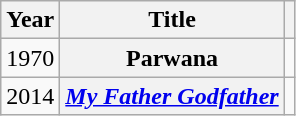<table class="wikitable plainrowheaders">
<tr>
<th scole="col">Year</th>
<th scole="col">Title</th>
<th scole="col" class="unsortable"></th>
</tr>
<tr>
<td>1970</td>
<th>Parwana</th>
<td></td>
</tr>
<tr>
<td>2014</td>
<th scope="row"><em><a href='#'>My Father Godfather</a></em></th>
<td></td>
</tr>
</table>
